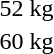<table>
<tr>
<td rowspan=2>52 kg<br></td>
<td rowspan=2></td>
<td rowspan=2></td>
<td></td>
</tr>
<tr>
<td></td>
</tr>
<tr>
<td rowspan=2>60 kg<br></td>
<td rowspan=2></td>
<td rowspan=2></td>
<td></td>
</tr>
<tr>
<td></td>
</tr>
</table>
